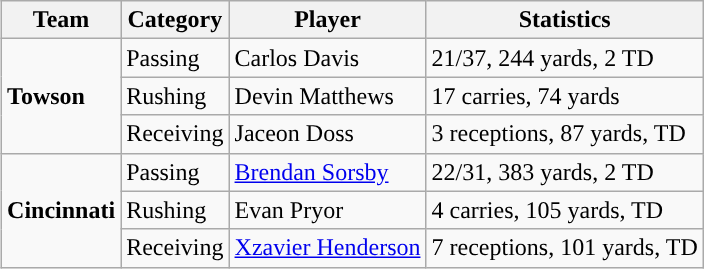<table class="wikitable" style="float: right;">
<tr>
<th>Team</th>
<th>Category</th>
<th>Player</th>
<th>Statistics</th>
</tr>
<tr>
<td rowspan=3><strong>Towson</strong></td>
<td>Passing</td>
<td>Carlos Davis</td>
<td>21/37, 244 yards, 2 TD</td>
</tr>
<tr>
<td>Rushing</td>
<td>Devin Matthews</td>
<td>17 carries, 74 yards</td>
</tr>
<tr>
<td>Receiving</td>
<td>Jaceon Doss</td>
<td>3 receptions, 87 yards, TD</td>
</tr>
<tr>
<td rowspan=3><strong>Cincinnati</strong></td>
<td>Passing</td>
<td><a href='#'>Brendan Sorsby</a></td>
<td>22/31, 383 yards, 2 TD</td>
</tr>
<tr>
<td>Rushing</td>
<td>Evan Pryor</td>
<td>4 carries, 105 yards, TD</td>
</tr>
<tr>
<td>Receiving</td>
<td><a href='#'>Xzavier Henderson</a></td>
<td>7 receptions, 101 yards, TD</td>
</tr>
</table>
